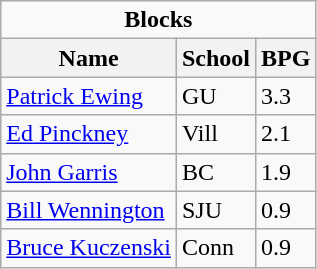<table class="wikitable">
<tr>
<td colspan=3 style="text-align:center;"><strong>Blocks</strong></td>
</tr>
<tr>
<th>Name</th>
<th>School</th>
<th>BPG</th>
</tr>
<tr>
<td><a href='#'>Patrick Ewing</a></td>
<td>GU</td>
<td>3.3</td>
</tr>
<tr>
<td><a href='#'>Ed Pinckney</a></td>
<td>Vill</td>
<td>2.1</td>
</tr>
<tr>
<td><a href='#'>John Garris</a></td>
<td>BC</td>
<td>1.9</td>
</tr>
<tr>
<td><a href='#'>Bill Wennington</a></td>
<td>SJU</td>
<td>0.9</td>
</tr>
<tr>
<td><a href='#'>Bruce Kuczenski</a></td>
<td>Conn</td>
<td>0.9</td>
</tr>
</table>
